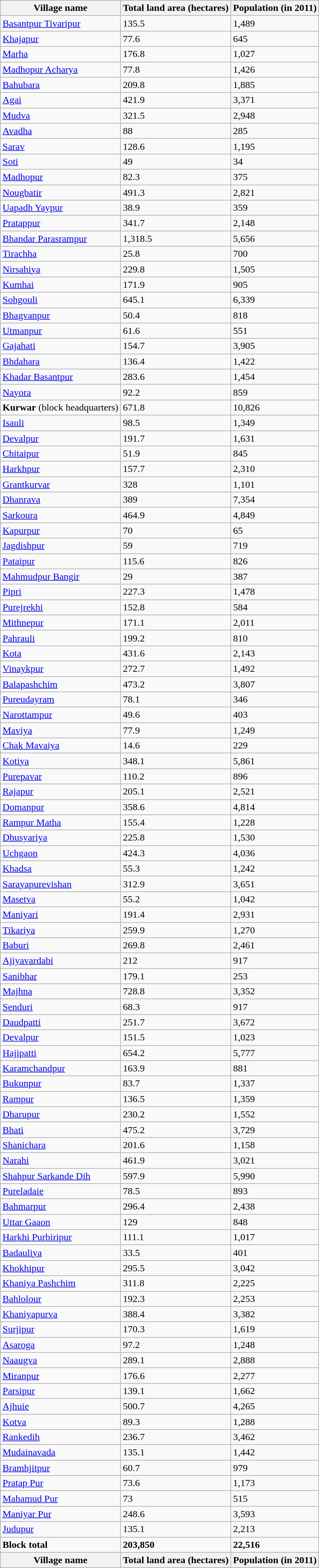<table class="wikitable sortable">
<tr>
<th>Village name</th>
<th>Total land area (hectares)</th>
<th>Population (in 2011)</th>
</tr>
<tr>
<td><a href='#'>Basantpur Tivaripur</a></td>
<td>135.5</td>
<td>1,489</td>
</tr>
<tr>
<td><a href='#'>Khajapur</a></td>
<td>77.6</td>
<td>645</td>
</tr>
<tr>
<td><a href='#'>Marha</a></td>
<td>176.8</td>
<td>1,027</td>
</tr>
<tr>
<td><a href='#'>Madhopur Acharya</a></td>
<td>77.8</td>
<td>1,426</td>
</tr>
<tr>
<td><a href='#'>Bahubara</a></td>
<td>209.8</td>
<td>1,885</td>
</tr>
<tr>
<td><a href='#'>Agai</a></td>
<td>421.9</td>
<td>3,371</td>
</tr>
<tr>
<td><a href='#'>Mudva</a></td>
<td>321.5</td>
<td>2,948</td>
</tr>
<tr>
<td><a href='#'>Avadha</a></td>
<td>88</td>
<td>285</td>
</tr>
<tr>
<td><a href='#'>Sarav</a></td>
<td>128.6</td>
<td>1,195</td>
</tr>
<tr>
<td><a href='#'>Soti</a></td>
<td>49</td>
<td>34</td>
</tr>
<tr>
<td><a href='#'>Madhopur</a></td>
<td>82.3</td>
<td>375</td>
</tr>
<tr>
<td><a href='#'>Nougbatir</a></td>
<td>491.3</td>
<td>2,821</td>
</tr>
<tr>
<td><a href='#'>Uapadh Yaypur</a></td>
<td>38.9</td>
<td>359</td>
</tr>
<tr>
<td><a href='#'>Pratappur</a></td>
<td>341.7</td>
<td>2,148</td>
</tr>
<tr>
<td><a href='#'>Bhandar Parasrampur</a></td>
<td>1,318.5</td>
<td>5,656</td>
</tr>
<tr>
<td><a href='#'>Tirachha</a></td>
<td>25.8</td>
<td>700</td>
</tr>
<tr>
<td><a href='#'>Nirsahiya</a></td>
<td>229.8</td>
<td>1,505</td>
</tr>
<tr>
<td><a href='#'>Kumhai</a></td>
<td>171.9</td>
<td>905</td>
</tr>
<tr>
<td><a href='#'>Sohgouli</a></td>
<td>645.1</td>
<td>6,339</td>
</tr>
<tr>
<td><a href='#'>Bhagvanpur</a></td>
<td>50.4</td>
<td>818</td>
</tr>
<tr>
<td><a href='#'>Utmanpur</a></td>
<td>61.6</td>
<td>551</td>
</tr>
<tr>
<td><a href='#'>Gajahati</a></td>
<td>154.7</td>
<td>3,905</td>
</tr>
<tr>
<td><a href='#'>Bhdahara</a></td>
<td>136.4</td>
<td>1,422</td>
</tr>
<tr>
<td><a href='#'>Khadar Basantpur</a></td>
<td>283.6</td>
<td>1,454</td>
</tr>
<tr>
<td><a href='#'>Nayora</a></td>
<td>92.2</td>
<td>859</td>
</tr>
<tr>
<td><strong>Kurwar</strong> (block headquarters)</td>
<td>671.8</td>
<td>10,826</td>
</tr>
<tr>
<td><a href='#'>Isauli</a></td>
<td>98.5</td>
<td>1,349</td>
</tr>
<tr>
<td><a href='#'>Devalpur</a></td>
<td>191.7</td>
<td>1,631</td>
</tr>
<tr>
<td><a href='#'>Chitaipur</a></td>
<td>51.9</td>
<td>845</td>
</tr>
<tr>
<td><a href='#'>Harkhpur</a></td>
<td>157.7</td>
<td>2,310</td>
</tr>
<tr>
<td><a href='#'>Grantkurvar</a></td>
<td>328</td>
<td>1,101</td>
</tr>
<tr>
<td><a href='#'>Dhanrava</a></td>
<td>389</td>
<td>7,354</td>
</tr>
<tr>
<td><a href='#'>Sarkoura</a></td>
<td>464.9</td>
<td>4,849</td>
</tr>
<tr>
<td><a href='#'>Kapurpur</a></td>
<td>70</td>
<td>65</td>
</tr>
<tr>
<td><a href='#'>Jagdishpur</a></td>
<td>59</td>
<td>719</td>
</tr>
<tr>
<td><a href='#'>Pataipur</a></td>
<td>115.6</td>
<td>826</td>
</tr>
<tr>
<td><a href='#'>Mahmudpur Bangir</a></td>
<td>29</td>
<td>387</td>
</tr>
<tr>
<td><a href='#'>Pipri</a></td>
<td>227.3</td>
<td>1,478</td>
</tr>
<tr>
<td><a href='#'>Purejrekhi</a></td>
<td>152.8</td>
<td>584</td>
</tr>
<tr>
<td><a href='#'>Mithnepur</a></td>
<td>171.1</td>
<td>2,011</td>
</tr>
<tr>
<td><a href='#'>Pahrauli</a></td>
<td>199.2</td>
<td>810</td>
</tr>
<tr>
<td><a href='#'>Kota</a></td>
<td>431.6</td>
<td>2,143</td>
</tr>
<tr>
<td><a href='#'>Vinaykpur</a></td>
<td>272.7</td>
<td>1,492</td>
</tr>
<tr>
<td><a href='#'>Balapashchim</a></td>
<td>473.2</td>
<td>3,807</td>
</tr>
<tr>
<td><a href='#'>Pureudayram</a></td>
<td>78.1</td>
<td>346</td>
</tr>
<tr>
<td><a href='#'>Narottampur</a></td>
<td>49.6</td>
<td>403</td>
</tr>
<tr>
<td><a href='#'>Maviya</a></td>
<td>77.9</td>
<td>1,249</td>
</tr>
<tr>
<td><a href='#'>Chak Mavaiya</a></td>
<td>14.6</td>
<td>229</td>
</tr>
<tr>
<td><a href='#'>Kotiya</a></td>
<td>348.1</td>
<td>5,861</td>
</tr>
<tr>
<td><a href='#'>Purepavar</a></td>
<td>110.2</td>
<td>896</td>
</tr>
<tr>
<td><a href='#'>Rajapur</a></td>
<td>205.1</td>
<td>2,521</td>
</tr>
<tr>
<td><a href='#'>Domanpur</a></td>
<td>358.6</td>
<td>4,814</td>
</tr>
<tr>
<td><a href='#'>Rampur Matha</a></td>
<td>155.4</td>
<td>1,228</td>
</tr>
<tr>
<td><a href='#'>Dhusyariya</a></td>
<td>225.8</td>
<td>1,530</td>
</tr>
<tr>
<td><a href='#'>Uchgaon</a></td>
<td>424.3</td>
<td>4,036</td>
</tr>
<tr>
<td><a href='#'>Khadsa</a></td>
<td>55.3</td>
<td>1,242</td>
</tr>
<tr>
<td><a href='#'>Sarayapurevishan</a></td>
<td>312.9</td>
<td>3,651</td>
</tr>
<tr>
<td><a href='#'>Masetva</a></td>
<td>55.2</td>
<td>1,042</td>
</tr>
<tr>
<td><a href='#'>Maniyari</a></td>
<td>191.4</td>
<td>2,931</td>
</tr>
<tr>
<td><a href='#'>Tikariya</a></td>
<td>259.9</td>
<td>1,270</td>
</tr>
<tr>
<td><a href='#'>Baburi</a></td>
<td>269.8</td>
<td>2,461</td>
</tr>
<tr>
<td><a href='#'>Ajiyavardabi</a></td>
<td>212</td>
<td>917</td>
</tr>
<tr>
<td><a href='#'>Sanibhar</a></td>
<td>179.1</td>
<td>253</td>
</tr>
<tr>
<td><a href='#'>Majhna</a></td>
<td>728.8</td>
<td>3,352</td>
</tr>
<tr>
<td><a href='#'>Senduri</a></td>
<td>68.3</td>
<td>917</td>
</tr>
<tr>
<td><a href='#'>Daudpatti</a></td>
<td>251.7</td>
<td>3,672</td>
</tr>
<tr>
<td><a href='#'>Devalpur</a></td>
<td>151.5</td>
<td>1,023</td>
</tr>
<tr>
<td><a href='#'>Hajipatti</a></td>
<td>654.2</td>
<td>5,777</td>
</tr>
<tr>
<td><a href='#'>Karamchandpur</a></td>
<td>163.9</td>
<td>881</td>
</tr>
<tr>
<td><a href='#'>Bukunpur</a></td>
<td>83.7</td>
<td>1,337</td>
</tr>
<tr>
<td><a href='#'>Rampur</a></td>
<td>136.5</td>
<td>1,359</td>
</tr>
<tr>
<td><a href='#'>Dharupur</a></td>
<td>230.2</td>
<td>1,552</td>
</tr>
<tr>
<td><a href='#'>Bhati</a></td>
<td>475.2</td>
<td>3,729</td>
</tr>
<tr>
<td><a href='#'>Shanichara</a></td>
<td>201.6</td>
<td>1,158</td>
</tr>
<tr>
<td><a href='#'>Narahi</a></td>
<td>461.9</td>
<td>3,021</td>
</tr>
<tr>
<td><a href='#'>Shahpur Sarkande Dih</a></td>
<td>597.9</td>
<td>5,990</td>
</tr>
<tr>
<td><a href='#'>Pureladaie</a></td>
<td>78.5</td>
<td>893</td>
</tr>
<tr>
<td><a href='#'>Bahmarpur</a></td>
<td>296.4</td>
<td>2,438</td>
</tr>
<tr>
<td><a href='#'>Uttar Gaaon</a></td>
<td>129</td>
<td>848</td>
</tr>
<tr>
<td><a href='#'>Harkhi Purbiripur</a></td>
<td>111.1</td>
<td>1,017</td>
</tr>
<tr>
<td><a href='#'>Badauliya</a></td>
<td>33.5</td>
<td>401</td>
</tr>
<tr>
<td><a href='#'>Khokhipur</a></td>
<td>295.5</td>
<td>3,042</td>
</tr>
<tr>
<td><a href='#'>Khaniya Pashchim</a></td>
<td>311.8</td>
<td>2,225</td>
</tr>
<tr>
<td><a href='#'>Bahlolour</a></td>
<td>192.3</td>
<td>2,253</td>
</tr>
<tr>
<td><a href='#'>Khaniyapurva</a></td>
<td>388.4</td>
<td>3,382</td>
</tr>
<tr>
<td><a href='#'>Surjipur</a></td>
<td>170.3</td>
<td>1,619</td>
</tr>
<tr>
<td><a href='#'>Asaroga</a></td>
<td>97.2</td>
<td>1,248</td>
</tr>
<tr>
<td><a href='#'>Naaugva</a></td>
<td>289.1</td>
<td>2,888</td>
</tr>
<tr>
<td><a href='#'>Miranpur</a></td>
<td>176.6</td>
<td>2,277</td>
</tr>
<tr>
<td><a href='#'>Parsipur</a></td>
<td>139.1</td>
<td>1,662</td>
</tr>
<tr>
<td><a href='#'>Ajhuie</a></td>
<td>500.7</td>
<td>4,265</td>
</tr>
<tr>
<td><a href='#'>Kotva</a></td>
<td>89.3</td>
<td>1,288</td>
</tr>
<tr>
<td><a href='#'>Rankedih</a></td>
<td>236.7</td>
<td>3,462</td>
</tr>
<tr>
<td><a href='#'>Mudainavada</a></td>
<td>135.1</td>
<td>1,442</td>
</tr>
<tr>
<td><a href='#'>Bramhjitpur</a></td>
<td>60.7</td>
<td>979</td>
</tr>
<tr>
<td><a href='#'>Pratap Pur</a></td>
<td>73.6</td>
<td>1,173</td>
</tr>
<tr>
<td><a href='#'>Mahamud Pur</a></td>
<td>73</td>
<td>515</td>
</tr>
<tr>
<td><a href='#'>Maniyar Pur</a></td>
<td>248.6</td>
<td>3,593</td>
</tr>
<tr>
<td><a href='#'>Judupur</a></td>
<td>135.1</td>
<td>2,213</td>
</tr>
<tr class="sortbottom">
<td><strong>Block total</strong></td>
<td><strong>203,850</strong></td>
<td><strong>22,516</strong></td>
</tr>
<tr>
<th>Village name</th>
<th>Total land area (hectares)</th>
<th>Population (in 2011)</th>
</tr>
</table>
